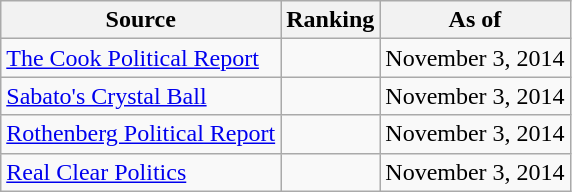<table class="wikitable" style="text-align:center">
<tr>
<th>Source</th>
<th>Ranking</th>
<th>As of</th>
</tr>
<tr>
<td align=left><a href='#'>The Cook Political Report</a></td>
<td></td>
<td>November 3, 2014</td>
</tr>
<tr>
<td align=left><a href='#'>Sabato's Crystal Ball</a></td>
<td></td>
<td>November 3, 2014</td>
</tr>
<tr>
<td align=left><a href='#'>Rothenberg Political Report</a></td>
<td></td>
<td>November 3, 2014</td>
</tr>
<tr>
<td align=left><a href='#'>Real Clear Politics</a></td>
<td></td>
<td>November 3, 2014</td>
</tr>
</table>
